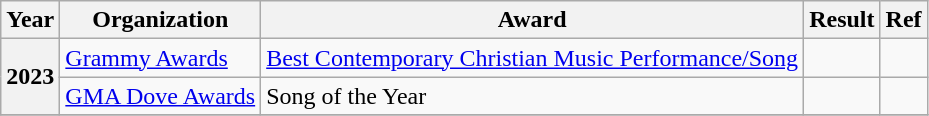<table class="wikitable plainrowheaders">
<tr>
<th>Year</th>
<th>Organization</th>
<th>Award</th>
<th>Result</th>
<th style="text-align:center">Ref</th>
</tr>
<tr>
<th scope="row" rowspan="2">2023</th>
<td><a href='#'>Grammy Awards</a></td>
<td><a href='#'>Best Contemporary Christian Music Performance/Song</a></td>
<td></td>
<td></td>
</tr>
<tr>
<td><a href='#'>GMA Dove Awards</a></td>
<td>Song of the Year</td>
<td></td>
<td></td>
</tr>
<tr>
</tr>
</table>
